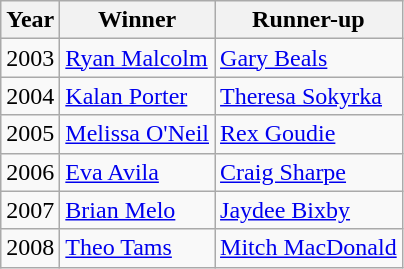<table class="wikitable">
<tr>
<th>Year</th>
<th>Winner</th>
<th>Runner-up</th>
</tr>
<tr>
<td>2003</td>
<td><a href='#'>Ryan Malcolm</a></td>
<td><a href='#'>Gary Beals</a></td>
</tr>
<tr>
<td>2004</td>
<td><a href='#'>Kalan Porter</a></td>
<td><a href='#'>Theresa Sokyrka</a></td>
</tr>
<tr>
<td>2005</td>
<td><a href='#'>Melissa O'Neil</a></td>
<td><a href='#'>Rex Goudie</a></td>
</tr>
<tr>
<td>2006</td>
<td><a href='#'>Eva Avila</a></td>
<td><a href='#'>Craig Sharpe</a></td>
</tr>
<tr>
<td>2007</td>
<td><a href='#'>Brian Melo</a></td>
<td><a href='#'>Jaydee Bixby</a></td>
</tr>
<tr>
<td>2008</td>
<td><a href='#'>Theo Tams</a></td>
<td><a href='#'>Mitch MacDonald</a></td>
</tr>
</table>
